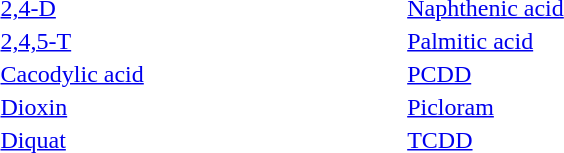<table style="width: 45%; border: none; text-align: left;">
<tr>
<td><a href='#'>2,4-D</a></td>
<td><a href='#'>Naphthenic acid</a></td>
</tr>
<tr>
<td><a href='#'>2,4,5-T</a></td>
<td><a href='#'>Palmitic acid</a></td>
</tr>
<tr>
<td><a href='#'>Cacodylic acid</a></td>
<td><a href='#'>PCDD</a></td>
</tr>
<tr>
<td><a href='#'>Dioxin</a></td>
<td><a href='#'>Picloram</a></td>
</tr>
<tr>
<td><a href='#'>Diquat</a></td>
<td><a href='#'>TCDD</a></td>
</tr>
</table>
